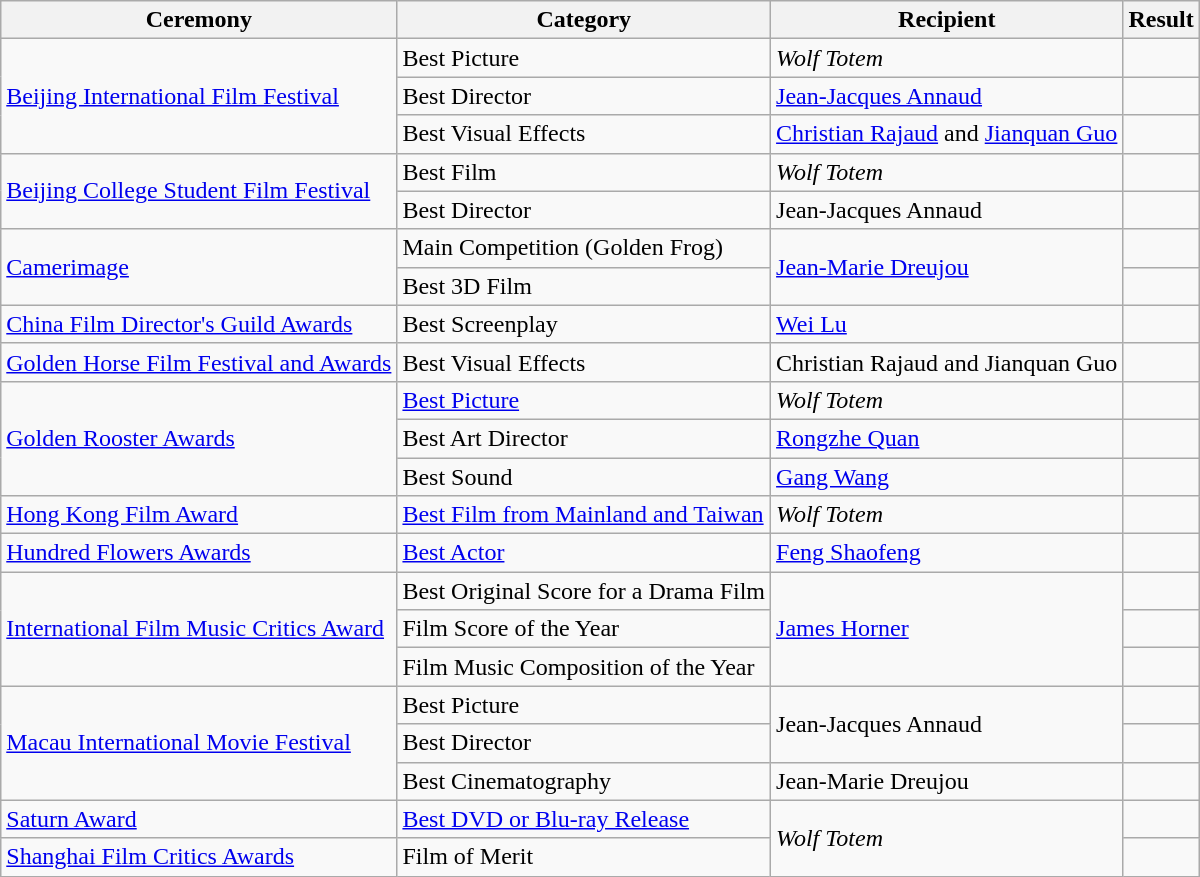<table class="wikitable">
<tr>
<th>Ceremony</th>
<th>Category</th>
<th>Recipient</th>
<th>Result</th>
</tr>
<tr>
<td rowspan="3"><a href='#'>Beijing International Film Festival</a></td>
<td>Best Picture</td>
<td><em>Wolf Totem</em></td>
<td></td>
</tr>
<tr>
<td>Best Director</td>
<td><a href='#'>Jean-Jacques Annaud</a></td>
<td></td>
</tr>
<tr>
<td>Best Visual Effects</td>
<td><a href='#'>Christian Rajaud</a> and <a href='#'>Jianquan Guo</a></td>
<td></td>
</tr>
<tr>
<td rowspan="2"><a href='#'>Beijing College Student Film Festival</a></td>
<td>Best Film</td>
<td><em>Wolf Totem</em></td>
<td></td>
</tr>
<tr>
<td>Best Director</td>
<td>Jean-Jacques Annaud</td>
<td></td>
</tr>
<tr>
<td rowspan="2"><a href='#'>Camerimage</a></td>
<td>Main Competition (Golden Frog)</td>
<td rowspan="2"><a href='#'>Jean-Marie Dreujou</a></td>
<td></td>
</tr>
<tr>
<td>Best 3D Film</td>
<td></td>
</tr>
<tr>
<td><a href='#'>China Film Director's Guild Awards</a></td>
<td>Best Screenplay</td>
<td><a href='#'>Wei Lu</a></td>
<td></td>
</tr>
<tr>
<td><a href='#'>Golden Horse Film Festival and Awards</a></td>
<td>Best Visual Effects</td>
<td>Christian Rajaud and Jianquan Guo</td>
<td></td>
</tr>
<tr>
<td rowspan="3"><a href='#'>Golden Rooster Awards</a></td>
<td><a href='#'>Best Picture</a></td>
<td><em>Wolf Totem</em></td>
<td></td>
</tr>
<tr>
<td>Best Art Director</td>
<td><a href='#'>Rongzhe Quan</a></td>
<td></td>
</tr>
<tr>
<td>Best Sound</td>
<td><a href='#'>Gang Wang</a></td>
<td></td>
</tr>
<tr>
<td><a href='#'>Hong Kong Film Award</a></td>
<td><a href='#'>Best Film from Mainland and Taiwan</a></td>
<td><em>Wolf Totem</em></td>
<td></td>
</tr>
<tr>
<td><a href='#'>Hundred Flowers Awards</a></td>
<td><a href='#'>Best Actor</a></td>
<td><a href='#'>Feng Shaofeng</a></td>
<td></td>
</tr>
<tr>
<td rowspan="3"><a href='#'>International Film Music Critics Award</a></td>
<td>Best Original Score for a Drama Film</td>
<td rowspan="3"><a href='#'>James Horner</a></td>
<td></td>
</tr>
<tr>
<td>Film Score of the Year</td>
<td></td>
</tr>
<tr>
<td>Film Music Composition of the Year</td>
<td></td>
</tr>
<tr>
<td rowspan="3"><a href='#'>Macau International Movie Festival</a></td>
<td>Best Picture</td>
<td rowspan="2">Jean-Jacques Annaud</td>
<td></td>
</tr>
<tr>
<td>Best Director</td>
<td></td>
</tr>
<tr>
<td>Best Cinematography</td>
<td>Jean-Marie Dreujou</td>
<td></td>
</tr>
<tr>
<td><a href='#'>Saturn Award</a></td>
<td><a href='#'>Best DVD or Blu-ray Release</a></td>
<td rowspan="2"><em>Wolf Totem</em></td>
<td></td>
</tr>
<tr>
<td><a href='#'>Shanghai Film Critics Awards</a></td>
<td>Film of Merit</td>
<td></td>
</tr>
</table>
